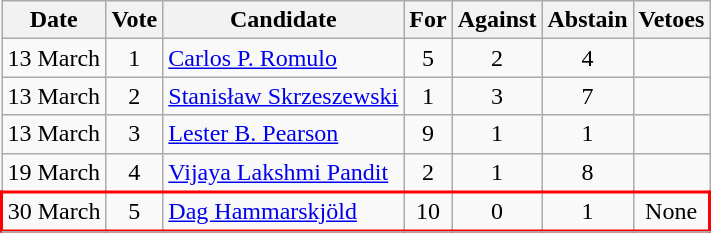<table class="wikitable sortable" style="text-align:center;">
<tr>
<th>Date</th>
<th>Vote</th>
<th>Candidate</th>
<th>For</th>
<th>Against</th>
<th>Abstain</th>
<th>Vetoes</th>
</tr>
<tr>
<td>13 March</td>
<td>1</td>
<td style="text-align:left;"> <a href='#'>Carlos P. Romulo</a></td>
<td>5</td>
<td>2</td>
<td>4</td>
<td></td>
</tr>
<tr>
<td>13 March</td>
<td>2</td>
<td style="text-align:left;"> <a href='#'>Stanisław Skrzeszewski</a></td>
<td>1</td>
<td>3</td>
<td>7</td>
<td></td>
</tr>
<tr>
<td>13 March</td>
<td>3</td>
<td style="text-align:left;"> <a href='#'>Lester B. Pearson</a></td>
<td>9</td>
<td>1</td>
<td>1</td>
<td></td>
</tr>
<tr>
<td>19 March</td>
<td>4</td>
<td style="text-align:left;"> <a href='#'>Vijaya Lakshmi Pandit</a></td>
<td>2</td>
<td>1</td>
<td>8</td>
<td></td>
</tr>
<tr style="border: 2px solid red">
<td>30 March</td>
<td>5</td>
<td style="text-align:left;"> <a href='#'>Dag Hammarskjöld</a></td>
<td>10</td>
<td>0</td>
<td>1</td>
<td>None</td>
</tr>
<tr>
</tr>
</table>
